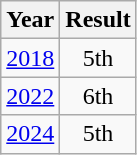<table class="wikitable" style="text-align:center">
<tr>
<th>Year</th>
<th>Result</th>
</tr>
<tr>
<td><a href='#'>2018</a></td>
<td>5th</td>
</tr>
<tr>
<td><a href='#'>2022</a></td>
<td>6th</td>
</tr>
<tr>
<td><a href='#'>2024</a></td>
<td>5th</td>
</tr>
</table>
